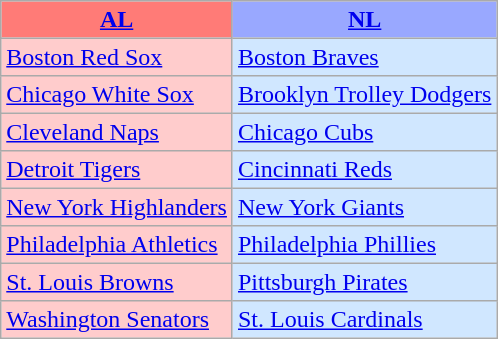<table class="wikitable" style="font-size:100%;line-height:1.1;">
<tr>
<th style="background-color: #FF7B77;"><a href='#'>AL</a></th>
<th style="background-color: #99A8FF;"><a href='#'>NL</a></th>
</tr>
<tr>
<td style="background-color: #FFCCCC;"><a href='#'>Boston Red Sox</a></td>
<td style="background-color: #D0E7FF;"><a href='#'>Boston Braves</a></td>
</tr>
<tr>
<td style="background-color: #FFCCCC;"><a href='#'>Chicago White Sox</a></td>
<td style="background-color: #D0E7FF;"><a href='#'>Brooklyn Trolley Dodgers</a></td>
</tr>
<tr>
<td style="background-color: #FFCCCC;"><a href='#'>Cleveland Naps</a></td>
<td style="background-color: #D0E7FF;"><a href='#'>Chicago Cubs</a></td>
</tr>
<tr>
<td style="background-color: #FFCCCC;"><a href='#'>Detroit Tigers</a></td>
<td style="background-color: #D0E7FF;"><a href='#'>Cincinnati Reds</a></td>
</tr>
<tr>
<td style="background-color: #FFCCCC;"><a href='#'>New York Highlanders</a></td>
<td style="background-color: #D0E7FF;"><a href='#'>New York Giants</a></td>
</tr>
<tr>
<td style="background-color: #FFCCCC;"><a href='#'>Philadelphia Athletics</a></td>
<td style="background-color: #D0E7FF;"><a href='#'>Philadelphia Phillies</a></td>
</tr>
<tr>
<td style="background-color: #FFCCCC;"><a href='#'>St. Louis Browns</a></td>
<td style="background-color: #D0E7FF;"><a href='#'>Pittsburgh Pirates</a></td>
</tr>
<tr>
<td style="background-color: #FFCCCC;"><a href='#'>Washington Senators</a></td>
<td style="background-color: #D0E7FF;"><a href='#'>St. Louis Cardinals</a></td>
</tr>
</table>
